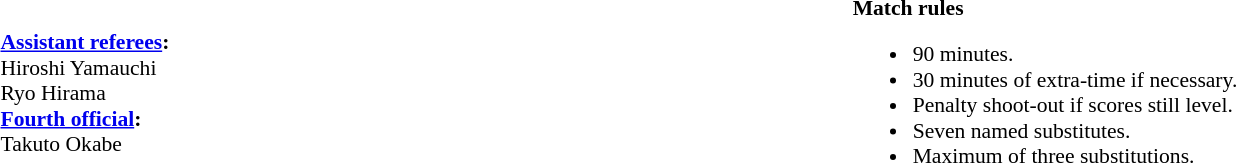<table width=100% style="font-size: 90%">
<tr>
<td><br><strong><a href='#'>Assistant referees</a>:</strong>
<br>Hiroshi Yamauchi
<br>Ryo Hirama
<br><strong><a href='#'>Fourth official</a>:</strong>
<br>Takuto Okabe</td>
<td width=55% valign=top><br><strong>Match rules</strong><ul><li>90 minutes.</li><li>30 minutes of extra-time if necessary.</li><li>Penalty shoot-out if scores still level.</li><li>Seven named substitutes.</li><li>Maximum of three substitutions.</li></ul></td>
</tr>
</table>
